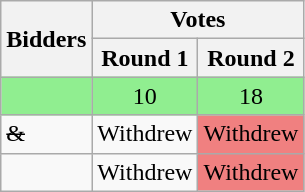<table class="wikitable">
<tr>
<th rowspan=2>Bidders</th>
<th colspan=2>Votes</th>
</tr>
<tr>
<th>Round 1</th>
<th>Round 2</th>
</tr>
<tr style="background:#90ee90">
<td align=left><strong></strong></td>
<td style="text-align:center">10</td>
<td style="text-align:center">18</td>
</tr>
<tr>
<td><s> & </s></td>
<td style="text-align:center">Withdrew</td>
<td style="background:#f08080">Withdrew</td>
</tr>
<tr>
<td><s></s></td>
<td style="text-align:center">Withdrew</td>
<td style="background:#f08080">Withdrew</td>
</tr>
</table>
